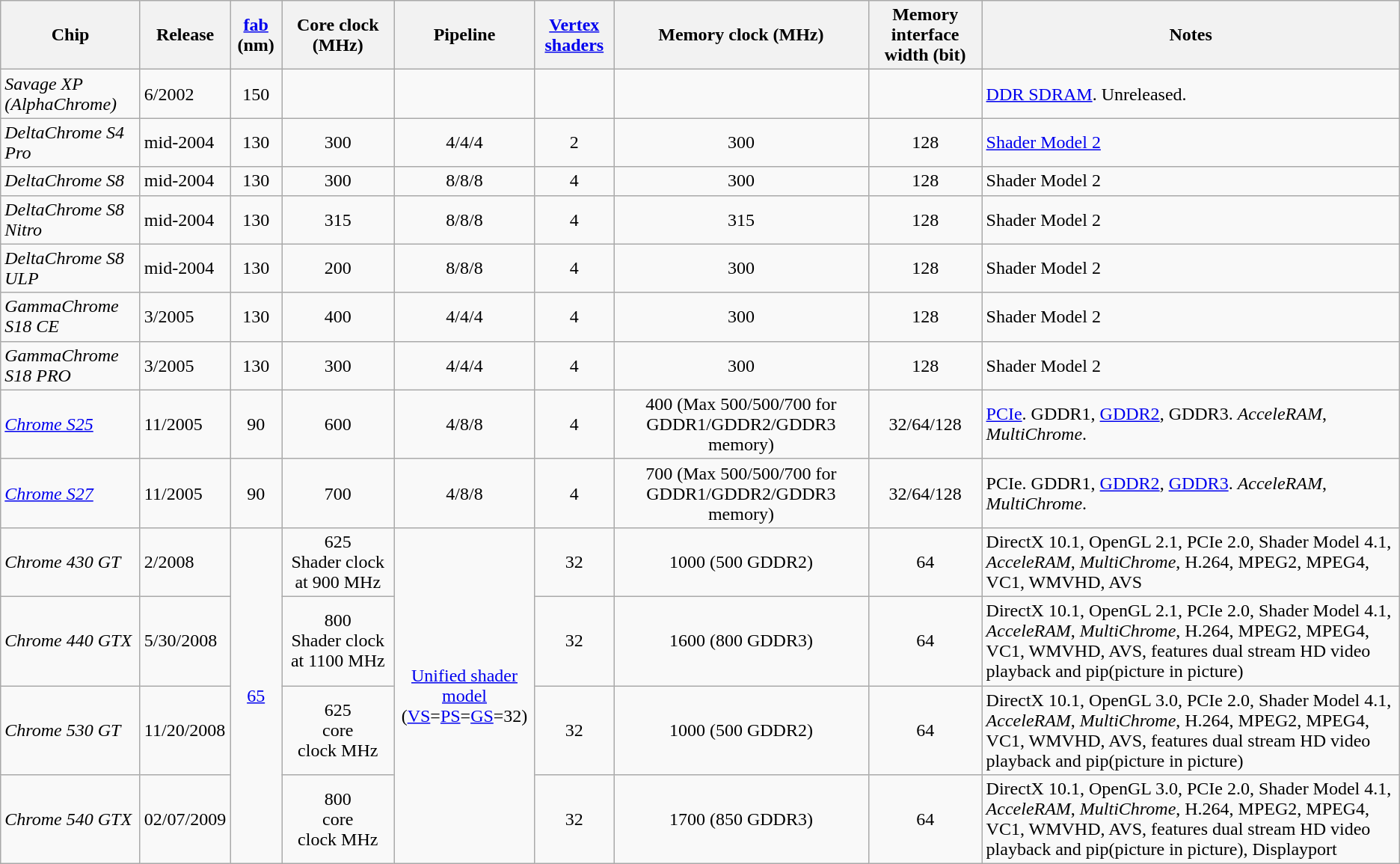<table class="wikitable">
<tr>
<th>Chip</th>
<th>Release</th>
<th><a href='#'>fab</a> (nm)</th>
<th>Core clock (MHz)</th>
<th>Pipeline</th>
<th><a href='#'>Vertex shaders</a></th>
<th>Memory clock (MHz)</th>
<th>Memory interface width (bit)</th>
<th>Notes</th>
</tr>
<tr>
<td><em>Savage XP (AlphaChrome)</em></td>
<td>6/2002</td>
<td align="center">150</td>
<td align="center"></td>
<td align="center"></td>
<td align="center"></td>
<td align="center"></td>
<td align="center"></td>
<td><a href='#'>DDR SDRAM</a>. Unreleased.</td>
</tr>
<tr>
<td><em>DeltaChrome S4 Pro</em></td>
<td>mid-2004</td>
<td align="center">130</td>
<td align="center">300</td>
<td align="center">4/4/4</td>
<td align="center">2</td>
<td align="center">300</td>
<td align="center">128</td>
<td><a href='#'>Shader Model 2</a></td>
</tr>
<tr>
<td><em>DeltaChrome S8</em></td>
<td>mid-2004</td>
<td align="center">130</td>
<td align="center">300</td>
<td align="center">8/8/8</td>
<td align="center">4</td>
<td align="center">300</td>
<td align="center">128</td>
<td>Shader Model 2</td>
</tr>
<tr>
<td><em>DeltaChrome S8 Nitro</em></td>
<td>mid-2004</td>
<td align="center">130</td>
<td align="center">315</td>
<td align="center">8/8/8</td>
<td align="center">4</td>
<td align="center">315</td>
<td align="center">128</td>
<td>Shader Model 2</td>
</tr>
<tr>
<td><em>DeltaChrome S8 ULP</em></td>
<td>mid-2004</td>
<td align="center">130</td>
<td align="center">200</td>
<td align="center">8/8/8</td>
<td align="center">4</td>
<td align="center">300</td>
<td align="center">128</td>
<td>Shader Model 2</td>
</tr>
<tr>
<td><em>GammaChrome S18 CE</em></td>
<td>3/2005</td>
<td align="center">130</td>
<td align="center">400</td>
<td align="center">4/4/4</td>
<td align="center">4</td>
<td align="center">300</td>
<td align="center">128</td>
<td>Shader Model 2</td>
</tr>
<tr>
<td><em>GammaChrome S18 PRO</em></td>
<td>3/2005</td>
<td align="center">130</td>
<td align="center">300</td>
<td align="center">4/4/4</td>
<td align="center">4</td>
<td align="center">300</td>
<td align="center">128</td>
<td>Shader Model 2</td>
</tr>
<tr>
<td><em><a href='#'>Chrome S25</a></em></td>
<td>11/2005</td>
<td align="center">90</td>
<td align="center">600</td>
<td align="center">4/8/8</td>
<td align="center">4</td>
<td align="center">400 (Max 500/500/700 for GDDR1/GDDR2/GDDR3 memory)</td>
<td align="center">32/64/128</td>
<td><a href='#'>PCIe</a>. GDDR1, <a href='#'>GDDR2</a>, GDDR3. <em>AcceleRAM</em>, <em>MultiChrome</em>.</td>
</tr>
<tr>
<td><em><a href='#'>Chrome S27</a></em></td>
<td>11/2005</td>
<td align="center">90</td>
<td align="center">700</td>
<td align="center">4/8/8</td>
<td align="center">4</td>
<td align="center">700 (Max 500/500/700 for GDDR1/GDDR2/GDDR3 memory)</td>
<td align="center">32/64/128</td>
<td>PCIe. GDDR1, <a href='#'>GDDR2</a>, <a href='#'>GDDR3</a>. <em>AcceleRAM</em>, <em>MultiChrome</em>.</td>
</tr>
<tr>
<td><em>Chrome 430 GT</em></td>
<td>2/2008</td>
<td rowspan=4 align="center"><a href='#'>65</a></td>
<td align="center">625<br> Shader clock at 900 MHz</td>
<td rowspan=4 align="center"><a href='#'>Unified shader model</a><br> (<a href='#'>VS</a>=<a href='#'>PS</a>=<a href='#'>GS</a>=32)</td>
<td align="center">32</td>
<td align="center">1000 (500 GDDR2)</td>
<td align="center">64</td>
<td>DirectX 10.1, OpenGL 2.1, PCIe 2.0, Shader Model 4.1, <em>AcceleRAM</em>, <em>MultiChrome</em>, H.264, MPEG2, MPEG4, VC1, WMVHD, AVS</td>
</tr>
<tr>
<td><em>Chrome 440 GTX</em></td>
<td>5/30/2008</td>
<td align="center">800<br> Shader clock at 1100 MHz</td>
<td align="center">32</td>
<td align="center">1600 (800 GDDR3)</td>
<td align="center">64</td>
<td>DirectX 10.1, OpenGL 2.1, PCIe 2.0, Shader Model 4.1, <em>AcceleRAM</em>, <em>MultiChrome</em>, H.264, MPEG2, MPEG4, VC1, WMVHD, AVS, features dual stream HD video playback and pip(picture in picture)</td>
</tr>
<tr>
<td><em>Chrome 530 GT</em></td>
<td>11/20/2008</td>
<td align="center">625<br> core clock MHz</td>
<td align="center">32</td>
<td align="center">1000 (500 GDDR2)</td>
<td align="center">64</td>
<td>DirectX 10.1, OpenGL 3.0, PCIe 2.0, Shader Model 4.1, <em>AcceleRAM</em>, <em>MultiChrome</em>, H.264, MPEG2, MPEG4, VC1, WMVHD, AVS, features dual stream HD video playback and pip(picture in picture)</td>
</tr>
<tr>
<td><em>Chrome 540 GTX</em></td>
<td>02/07/2009</td>
<td align="center">800<br> core clock MHz</td>
<td align="center">32</td>
<td align="center">1700 (850 GDDR3)</td>
<td align="center">64</td>
<td>DirectX 10.1, OpenGL 3.0, PCIe 2.0, Shader Model 4.1, <em>AcceleRAM</em>, <em>MultiChrome</em>, H.264, MPEG2, MPEG4, VC1, WMVHD, AVS, features dual stream HD video playback and pip(picture in picture), Displayport</td>
</tr>
</table>
